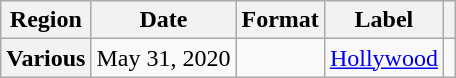<table class="wikitable plainrowheaders">
<tr>
<th scope="col">Region</th>
<th scope="col">Date</th>
<th scope="col">Format</th>
<th scope="col">Label</th>
<th scope="col"></th>
</tr>
<tr>
<th scope="row">Various</th>
<td>May 31, 2020</td>
<td></td>
<td><a href='#'>Hollywood</a></td>
<td align="center"></td>
</tr>
</table>
